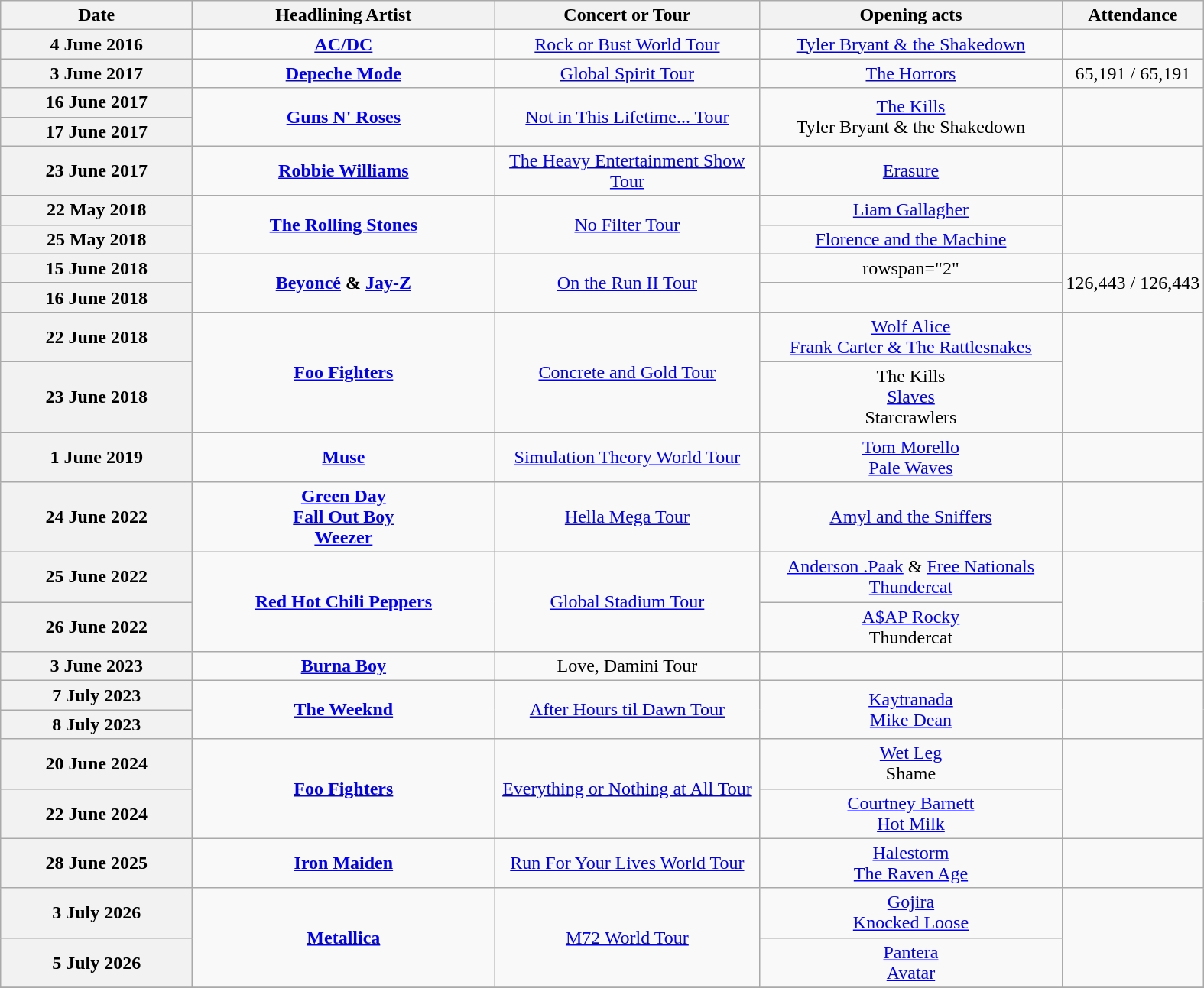<table class="wikitable plainrowheaders" style="text-align:center;">
<tr>
<th scope="col" style="width:10em;">Date</th>
<th scope="col" style="width:16em;">Headlining Artist</th>
<th scope="col" style="width:14em;">Concert or Tour</th>
<th scope="col" style="width:16em;">Opening acts</th>
<th>Attendance</th>
</tr>
<tr>
<th scope="row">4 June 2016</th>
<td><strong><a href='#'>AC/DC</a></strong></td>
<td><a href='#'>Rock or Bust World Tour</a></td>
<td><a href='#'>Tyler Bryant & the Shakedown</a></td>
<td></td>
</tr>
<tr>
<th scope="row">3 June 2017</th>
<td><strong><a href='#'>Depeche Mode</a></strong></td>
<td><a href='#'>Global Spirit Tour</a></td>
<td><a href='#'>The Horrors</a></td>
<td>65,191 / 65,191</td>
</tr>
<tr>
<th scope="row">16 June 2017</th>
<td rowspan="2"><strong><a href='#'>Guns N' Roses</a></strong></td>
<td rowspan="2"><a href='#'>Not in This Lifetime... Tour</a></td>
<td rowspan="2"><a href='#'>The Kills</a> <br> Tyler Bryant & the Shakedown</td>
<td rowspan="2"></td>
</tr>
<tr>
<th scope="row">17 June 2017</th>
</tr>
<tr>
<th scope="row">23 June 2017</th>
<td><strong><a href='#'>Robbie Williams</a></strong></td>
<td><a href='#'>The Heavy Entertainment Show Tour</a></td>
<td><a href='#'>Erasure</a></td>
<td></td>
</tr>
<tr>
<th scope="row">22 May 2018</th>
<td rowspan="2"><strong><a href='#'>The Rolling Stones</a></strong></td>
<td rowspan="2"><a href='#'>No Filter Tour</a></td>
<td><a href='#'>Liam Gallagher</a></td>
<td rowspan="2"></td>
</tr>
<tr>
<th scope="row">25 May 2018</th>
<td><a href='#'>Florence and the Machine</a></td>
</tr>
<tr>
<th scope="row">15 June 2018</th>
<td rowspan="2"><strong><a href='#'>Beyoncé</a> & <a href='#'>Jay-Z</a></strong></td>
<td rowspan="2"><a href='#'>On the Run II Tour</a></td>
<td>rowspan="2" </td>
<td rowspan="2">126,443 / 126,443</td>
</tr>
<tr>
<th scope="row">16 June 2018</th>
</tr>
<tr>
<th scope="row">22 June 2018</th>
<td rowspan="2"><strong><a href='#'>Foo Fighters</a></strong></td>
<td rowspan="2"><a href='#'>Concrete and Gold Tour</a></td>
<td><a href='#'>Wolf Alice</a> <br> <a href='#'>Frank Carter & The Rattlesnakes</a></td>
<td rowspan="2"></td>
</tr>
<tr>
<th scope="row">23 June 2018</th>
<td>The Kills <br> <a href='#'>Slaves</a> <br> Starcrawlers</td>
</tr>
<tr>
<th scope="row">1 June 2019</th>
<td><strong><a href='#'>Muse</a></strong></td>
<td><a href='#'>Simulation Theory World Tour</a></td>
<td><a href='#'>Tom Morello</a> <br> <a href='#'>Pale Waves</a></td>
<td></td>
</tr>
<tr>
<th scope="row">24 June 2022</th>
<td><strong><a href='#'>Green Day</a> <br> <a href='#'>Fall Out Boy</a> <br> <a href='#'>Weezer</a></strong></td>
<td><a href='#'>Hella Mega Tour</a></td>
<td><a href='#'>Amyl and the Sniffers</a></td>
<td></td>
</tr>
<tr>
<th scope="row">25 June 2022</th>
<td rowspan="2"><strong><a href='#'>Red Hot Chili Peppers</a></strong></td>
<td rowspan="2"><a href='#'>Global Stadium Tour</a></td>
<td><a href='#'>Anderson .Paak</a> & <a href='#'>Free Nationals</a> <br> <a href='#'>Thundercat</a></td>
<td rowspan="2"></td>
</tr>
<tr>
<th scope="row">26 June 2022</th>
<td><a href='#'>A$AP Rocky</a> <br> Thundercat</td>
</tr>
<tr>
<th scope="row">3 June 2023</th>
<td><strong><a href='#'>Burna Boy</a></strong></td>
<td>Love, Damini Tour</td>
<td></td>
<td></td>
</tr>
<tr>
<th scope="row">7 July 2023</th>
<td rowspan="2"><strong><a href='#'>The Weeknd</a></strong></td>
<td rowspan="2"><a href='#'>After Hours til Dawn Tour</a></td>
<td rowspan="2"><a href='#'>Kaytranada</a><br><a href='#'>Mike Dean</a></td>
<td rowspan="2"></td>
</tr>
<tr>
<th scope="row">8 July 2023</th>
</tr>
<tr>
<th scope="row">20 June 2024</th>
<td rowspan="2"><strong><a href='#'>Foo Fighters</a></strong></td>
<td rowspan="2"><a href='#'>Everything or Nothing at All Tour</a></td>
<td><a href='#'>Wet Leg</a><br> Shame</td>
<td rowspan="2"></td>
</tr>
<tr>
<th scope="row">22 June 2024</th>
<td><a href='#'>Courtney Barnett</a><br><a href='#'>Hot Milk</a></td>
</tr>
<tr>
<th scope="row">28 June 2025</th>
<td><strong><a href='#'>Iron Maiden</a></strong></td>
<td><a href='#'>Run For Your Lives World Tour</a></td>
<td><a href='#'>Halestorm</a><br><a href='#'>The Raven Age</a></td>
<td></td>
</tr>
<tr>
<th scope="row">3 July 2026</th>
<td rowspan="2"><strong><a href='#'>Metallica</a></strong></td>
<td rowspan="2"><a href='#'>M72 World Tour</a></td>
<td><a href='#'>Gojira</a><br><a href='#'>Knocked Loose</a></td>
<td rowspan="2"></td>
</tr>
<tr>
<th scope="row">5 July 2026</th>
<td><a href='#'>Pantera</a><br><a href='#'>Avatar</a></td>
</tr>
<tr>
</tr>
</table>
